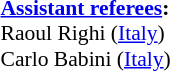<table style="width:100%; font-size:90%;">
<tr>
<td><br><strong><a href='#'>Assistant referees</a>:</strong>
<br>Raoul Righi (<a href='#'>Italy</a>)
<br>Carlo Babini (<a href='#'>Italy</a>)</td>
</tr>
</table>
